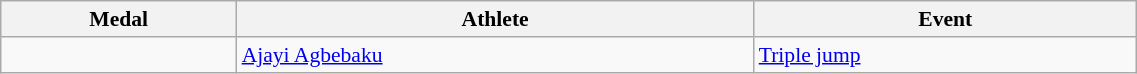<table class="wikitable" style="font-size:90%" width=60%>
<tr>
<th>Medal</th>
<th>Athlete</th>
<th>Event</th>
</tr>
<tr>
<td></td>
<td><a href='#'>Ajayi Agbebaku</a></td>
<td><a href='#'>Triple jump</a></td>
</tr>
</table>
